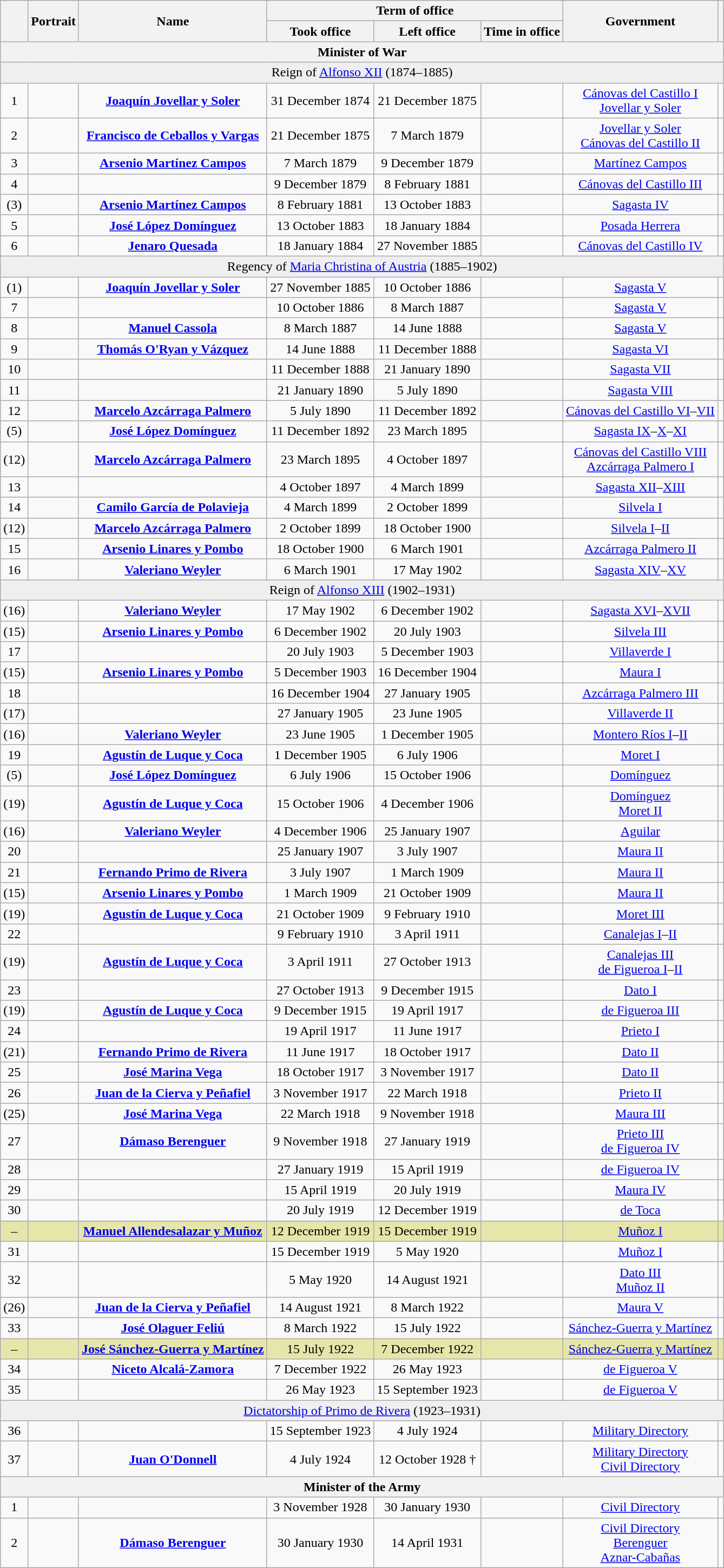<table class="wikitable" style="text-align:center">
<tr>
<th rowspan=2></th>
<th rowspan=2>Portrait</th>
<th rowspan=2>Name</th>
<th colspan=3>Term of office</th>
<th rowspan=2>Government</th>
<th rowspan=2></th>
</tr>
<tr>
<th>Took office</th>
<th>Left office</th>
<th>Time in office</th>
</tr>
<tr>
<th colspan=8>Minister of War</th>
</tr>
<tr style="background:#efefef;">
<td colspan=8>Reign of <a href='#'>Alfonso XII</a> (1874–1885)</td>
</tr>
<tr>
<td>1</td>
<td></td>
<td><strong><a href='#'>Joaquín Jovellar y Soler</a></strong><br></td>
<td>31 December 1874</td>
<td>21 December 1875</td>
<td></td>
<td><a href='#'>Cánovas del Castillo I</a><br><a href='#'>Jovellar y Soler</a></td>
<td></td>
</tr>
<tr>
<td>2</td>
<td></td>
<td><strong><a href='#'>Francisco de Ceballos y Vargas</a></strong><br></td>
<td>21 December 1875</td>
<td>7 March 1879</td>
<td></td>
<td><a href='#'>Jovellar y Soler</a><br><a href='#'>Cánovas del Castillo II</a></td>
<td></td>
</tr>
<tr>
<td>3</td>
<td></td>
<td><strong><a href='#'>Arsenio Martínez Campos</a></strong><br></td>
<td>7 March 1879</td>
<td>9 December 1879</td>
<td></td>
<td><a href='#'>Martínez Campos</a></td>
<td></td>
</tr>
<tr>
<td>4</td>
<td></td>
<td><strong></strong><br></td>
<td>9 December 1879</td>
<td>8 February 1881</td>
<td></td>
<td><a href='#'>Cánovas del Castillo III</a></td>
<td></td>
</tr>
<tr>
<td>(3)</td>
<td></td>
<td><strong><a href='#'>Arsenio Martínez Campos</a></strong><br></td>
<td>8 February 1881</td>
<td>13 October 1883</td>
<td></td>
<td><a href='#'>Sagasta IV</a></td>
<td></td>
</tr>
<tr>
<td>5</td>
<td></td>
<td><strong><a href='#'>José López Domínguez</a></strong><br></td>
<td>13 October 1883</td>
<td>18 January 1884</td>
<td></td>
<td><a href='#'>Posada Herrera</a></td>
<td></td>
</tr>
<tr>
<td>6</td>
<td></td>
<td><strong><a href='#'>Jenaro Quesada</a></strong><br></td>
<td>18 January 1884</td>
<td>27 November 1885</td>
<td></td>
<td><a href='#'>Cánovas del Castillo IV</a></td>
<td></td>
</tr>
<tr style="background:#efefef;">
<td colspan=8>Regency of <a href='#'>Maria Christina of Austria</a> (1885–1902)</td>
</tr>
<tr>
<td>(1)</td>
<td></td>
<td><strong><a href='#'>Joaquín Jovellar y Soler</a></strong><br></td>
<td>27 November 1885</td>
<td>10 October 1886</td>
<td></td>
<td><a href='#'>Sagasta V</a></td>
<td></td>
</tr>
<tr>
<td>7</td>
<td></td>
<td><strong></strong><br></td>
<td>10 October 1886</td>
<td>8 March 1887</td>
<td></td>
<td><a href='#'>Sagasta V</a></td>
<td></td>
</tr>
<tr>
<td>8</td>
<td></td>
<td><strong><a href='#'>Manuel Cassola</a></strong><br></td>
<td>8 March 1887</td>
<td>14 June 1888</td>
<td></td>
<td><a href='#'>Sagasta V</a></td>
<td></td>
</tr>
<tr>
<td>9</td>
<td></td>
<td><strong><a href='#'>Thomás O'Ryan y Vázquez</a></strong><br></td>
<td>14 June 1888</td>
<td>11 December 1888</td>
<td></td>
<td><a href='#'>Sagasta VI</a></td>
<td></td>
</tr>
<tr>
<td>10</td>
<td></td>
<td><strong></strong><br></td>
<td>11 December 1888</td>
<td>21 January 1890</td>
<td></td>
<td><a href='#'>Sagasta VII</a></td>
<td></td>
</tr>
<tr>
<td>11</td>
<td></td>
<td><strong></strong><br></td>
<td>21 January 1890</td>
<td>5 July 1890</td>
<td></td>
<td><a href='#'>Sagasta VIII</a></td>
<td></td>
</tr>
<tr>
<td>12</td>
<td></td>
<td><strong><a href='#'>Marcelo Azcárraga Palmero</a></strong><br></td>
<td>5 July 1890</td>
<td>11 December 1892</td>
<td></td>
<td><a href='#'>Cánovas del Castillo VI</a>–<a href='#'>VII</a></td>
<td></td>
</tr>
<tr>
<td>(5)</td>
<td></td>
<td><strong><a href='#'>José López Domínguez</a></strong><br></td>
<td>11 December 1892</td>
<td>23 March 1895</td>
<td></td>
<td><a href='#'>Sagasta IX</a>–<a href='#'>X</a>–<a href='#'>XI</a></td>
<td></td>
</tr>
<tr>
<td>(12)</td>
<td></td>
<td><strong><a href='#'>Marcelo Azcárraga Palmero</a></strong><br></td>
<td>23 March 1895</td>
<td>4 October 1897</td>
<td></td>
<td><a href='#'>Cánovas del Castillo VIII</a><br><a href='#'>Azcárraga Palmero I</a></td>
<td></td>
</tr>
<tr>
<td>13</td>
<td></td>
<td><strong></strong><br></td>
<td>4 October 1897</td>
<td>4 March 1899</td>
<td></td>
<td><a href='#'>Sagasta XII</a>–<a href='#'>XIII</a></td>
<td></td>
</tr>
<tr>
<td>14</td>
<td></td>
<td><strong><a href='#'>Camilo García de Polavieja</a></strong><br></td>
<td>4 March 1899</td>
<td>2 October 1899</td>
<td></td>
<td><a href='#'>Silvela I</a></td>
<td></td>
</tr>
<tr>
<td>(12)</td>
<td></td>
<td><strong><a href='#'>Marcelo Azcárraga Palmero</a></strong><br></td>
<td>2 October 1899</td>
<td>18 October 1900</td>
<td></td>
<td><a href='#'>Silvela I</a>–<a href='#'>II</a></td>
<td></td>
</tr>
<tr>
<td>15</td>
<td></td>
<td><strong><a href='#'>Arsenio Linares y Pombo</a></strong><br></td>
<td>18 October 1900</td>
<td>6 March 1901</td>
<td></td>
<td><a href='#'>Azcárraga Palmero II</a></td>
<td></td>
</tr>
<tr>
<td>16</td>
<td></td>
<td><strong><a href='#'>Valeriano Weyler</a></strong><br></td>
<td>6 March 1901</td>
<td>17 May 1902</td>
<td></td>
<td><a href='#'>Sagasta XIV</a>–<a href='#'>XV</a></td>
<td></td>
</tr>
<tr style="background:#efefef;">
<td colspan=8>Reign of <a href='#'>Alfonso XIII</a> (1902–1931)</td>
</tr>
<tr>
<td>(16)</td>
<td></td>
<td><strong><a href='#'>Valeriano Weyler</a></strong><br></td>
<td>17 May 1902</td>
<td>6 December 1902</td>
<td></td>
<td><a href='#'>Sagasta XVI</a>–<a href='#'>XVII</a></td>
<td></td>
</tr>
<tr>
<td>(15)</td>
<td></td>
<td><strong><a href='#'>Arsenio Linares y Pombo</a></strong><br></td>
<td>6 December 1902</td>
<td>20 July 1903</td>
<td></td>
<td><a href='#'>Silvela III</a></td>
<td></td>
</tr>
<tr>
<td>17</td>
<td></td>
<td><strong></strong><br></td>
<td>20 July 1903</td>
<td>5 December 1903</td>
<td></td>
<td><a href='#'>Villaverde I</a></td>
<td></td>
</tr>
<tr>
<td>(15)</td>
<td></td>
<td><strong><a href='#'>Arsenio Linares y Pombo</a></strong><br></td>
<td>5 December 1903</td>
<td>16 December 1904</td>
<td></td>
<td><a href='#'>Maura I</a></td>
<td></td>
</tr>
<tr>
<td>18</td>
<td></td>
<td><strong></strong><br></td>
<td>16 December 1904</td>
<td>27 January 1905</td>
<td></td>
<td><a href='#'>Azcárraga Palmero III</a></td>
<td></td>
</tr>
<tr>
<td>(17)</td>
<td></td>
<td><strong></strong><br></td>
<td>27 January 1905</td>
<td>23 June 1905</td>
<td></td>
<td><a href='#'>Villaverde II</a></td>
<td></td>
</tr>
<tr>
<td>(16)</td>
<td></td>
<td><strong><a href='#'>Valeriano Weyler</a></strong><br></td>
<td>23 June 1905</td>
<td>1 December 1905</td>
<td></td>
<td><a href='#'>Montero Ríos I</a>–<a href='#'>II</a></td>
<td></td>
</tr>
<tr>
<td>19</td>
<td></td>
<td><strong><a href='#'>Agustín de Luque y Coca</a></strong><br></td>
<td>1 December 1905</td>
<td>6 July 1906</td>
<td></td>
<td><a href='#'>Moret I</a></td>
<td></td>
</tr>
<tr>
<td>(5)</td>
<td></td>
<td><strong><a href='#'>José López Domínguez</a></strong><br></td>
<td>6 July 1906</td>
<td>15 October 1906</td>
<td></td>
<td><a href='#'>Domínguez</a></td>
<td></td>
</tr>
<tr>
<td>(19)</td>
<td></td>
<td><strong><a href='#'>Agustín de Luque y Coca</a></strong><br></td>
<td>15 October 1906</td>
<td>4 December 1906</td>
<td></td>
<td><a href='#'>Domínguez</a><br><a href='#'>Moret II</a></td>
<td></td>
</tr>
<tr>
<td>(16)</td>
<td></td>
<td><strong><a href='#'>Valeriano Weyler</a></strong><br></td>
<td>4 December 1906</td>
<td>25 January 1907</td>
<td></td>
<td><a href='#'>Aguilar</a></td>
<td></td>
</tr>
<tr>
<td>20</td>
<td></td>
<td><strong></strong><br></td>
<td>25 January 1907</td>
<td>3 July 1907</td>
<td></td>
<td><a href='#'>Maura II</a></td>
<td></td>
</tr>
<tr>
<td>21</td>
<td></td>
<td><strong><a href='#'>Fernando Primo de Rivera</a></strong><br></td>
<td>3 July 1907</td>
<td>1 March 1909</td>
<td></td>
<td><a href='#'>Maura II</a></td>
<td></td>
</tr>
<tr>
<td>(15)</td>
<td></td>
<td><strong><a href='#'>Arsenio Linares y Pombo</a></strong><br></td>
<td>1 March 1909</td>
<td>21 October 1909</td>
<td></td>
<td><a href='#'>Maura II</a></td>
<td></td>
</tr>
<tr>
<td>(19)</td>
<td></td>
<td><strong><a href='#'>Agustín de Luque y Coca</a></strong><br></td>
<td>21 October 1909</td>
<td>9 February 1910</td>
<td></td>
<td><a href='#'>Moret III</a></td>
<td></td>
</tr>
<tr>
<td>22</td>
<td></td>
<td><strong></strong><br></td>
<td>9 February 1910</td>
<td>3 April 1911</td>
<td></td>
<td><a href='#'>Canalejas I</a>–<a href='#'>II</a></td>
<td></td>
</tr>
<tr>
<td>(19)</td>
<td></td>
<td><strong><a href='#'>Agustín de Luque y Coca</a></strong><br></td>
<td>3 April 1911</td>
<td>27 October 1913</td>
<td></td>
<td><a href='#'>Canalejas III</a><br><a href='#'>de Figueroa I</a>–<a href='#'>II</a></td>
<td></td>
</tr>
<tr>
<td>23</td>
<td></td>
<td><strong></strong><br></td>
<td>27 October 1913</td>
<td>9 December 1915</td>
<td></td>
<td><a href='#'>Dato I</a></td>
<td></td>
</tr>
<tr>
<td>(19)</td>
<td></td>
<td><strong><a href='#'>Agustín de Luque y Coca</a></strong><br></td>
<td>9 December 1915</td>
<td>19 April 1917</td>
<td></td>
<td><a href='#'>de Figueroa III</a></td>
<td></td>
</tr>
<tr>
<td>24</td>
<td></td>
<td><strong></strong><br></td>
<td>19 April 1917</td>
<td>11 June 1917</td>
<td></td>
<td><a href='#'>Prieto I</a></td>
<td></td>
</tr>
<tr>
<td>(21)</td>
<td></td>
<td><strong><a href='#'>Fernando Primo de Rivera</a></strong><br></td>
<td>11 June 1917</td>
<td>18 October 1917</td>
<td></td>
<td><a href='#'>Dato II</a></td>
<td></td>
</tr>
<tr>
<td>25</td>
<td></td>
<td><strong><a href='#'>José Marina Vega</a></strong><br></td>
<td>18 October 1917</td>
<td>3 November 1917</td>
<td></td>
<td><a href='#'>Dato II</a></td>
<td></td>
</tr>
<tr>
<td>26</td>
<td></td>
<td><strong><a href='#'>Juan de la Cierva y Peñafiel</a></strong><br></td>
<td>3 November 1917</td>
<td>22 March 1918</td>
<td></td>
<td><a href='#'>Prieto II</a></td>
<td></td>
</tr>
<tr>
<td>(25)</td>
<td></td>
<td><strong><a href='#'>José Marina Vega</a></strong><br></td>
<td>22 March 1918</td>
<td>9 November 1918</td>
<td></td>
<td><a href='#'>Maura III</a></td>
<td></td>
</tr>
<tr>
<td>27</td>
<td></td>
<td><strong><a href='#'>Dámaso Berenguer</a></strong><br></td>
<td>9 November 1918</td>
<td>27 January 1919</td>
<td></td>
<td><a href='#'>Prieto III</a><br><a href='#'>de Figueroa IV</a></td>
<td></td>
</tr>
<tr>
<td>28</td>
<td></td>
<td><strong></strong><br></td>
<td>27 January 1919</td>
<td>15 April 1919</td>
<td></td>
<td><a href='#'>de Figueroa IV</a></td>
<td></td>
</tr>
<tr>
<td>29</td>
<td></td>
<td><strong></strong><br></td>
<td>15 April 1919</td>
<td>20 July 1919</td>
<td></td>
<td><a href='#'>Maura IV</a></td>
<td></td>
</tr>
<tr>
<td>30</td>
<td></td>
<td><strong></strong><br></td>
<td>20 July 1919</td>
<td>12 December 1919</td>
<td></td>
<td><a href='#'>de Toca</a></td>
<td></td>
</tr>
<tr style="background:#e6e6aa;">
<td>–</td>
<td></td>
<td><a href='#'><strong>Manuel Allendesalazar y Muñoz</strong></a><br></td>
<td>12 December 1919</td>
<td>15 December 1919</td>
<td></td>
<td><a href='#'>Muñoz I</a></td>
<td></td>
</tr>
<tr>
<td>31</td>
<td></td>
<td><strong></strong><br></td>
<td>15 December 1919</td>
<td>5 May 1920</td>
<td></td>
<td><a href='#'>Muñoz I</a></td>
<td></td>
</tr>
<tr>
<td>32</td>
<td></td>
<td><strong></strong><br></td>
<td>5 May 1920</td>
<td>14 August 1921</td>
<td></td>
<td><a href='#'>Dato III</a><br><a href='#'>Muñoz II</a></td>
<td></td>
</tr>
<tr>
<td>(26)</td>
<td></td>
<td><strong><a href='#'>Juan de la Cierva y Peñafiel</a></strong><br></td>
<td>14 August 1921</td>
<td>8 March 1922</td>
<td></td>
<td><a href='#'>Maura V</a></td>
<td></td>
</tr>
<tr>
<td>33</td>
<td></td>
<td><strong><a href='#'>José Olaguer Feliú</a></strong><br></td>
<td>8 March 1922</td>
<td>15 July 1922</td>
<td></td>
<td><a href='#'>Sánchez-Guerra y Martínez</a></td>
<td></td>
</tr>
<tr style="background:#e6e6aa;">
<td>–</td>
<td></td>
<td><strong><a href='#'>José Sánchez-Guerra y Martínez</a></strong><br></td>
<td>15 July 1922</td>
<td>7 December 1922</td>
<td></td>
<td><a href='#'>Sánchez-Guerra y Martínez</a></td>
<td></td>
</tr>
<tr>
<td>34</td>
<td></td>
<td><strong><a href='#'>Niceto Alcalá-Zamora</a></strong><br></td>
<td>7 December 1922</td>
<td>26 May 1923</td>
<td></td>
<td><a href='#'>de Figueroa V</a></td>
<td></td>
</tr>
<tr>
<td>35</td>
<td></td>
<td><strong></strong><br></td>
<td>26 May 1923</td>
<td>15 September 1923</td>
<td></td>
<td><a href='#'>de Figueroa V</a></td>
<td></td>
</tr>
<tr style="background:#efefef;">
<td colspan=8><a href='#'>Dictatorship of Primo de Rivera</a> (1923–1931)</td>
</tr>
<tr>
<td>36</td>
<td></td>
<td><strong></strong><br></td>
<td>15 September 1923</td>
<td>4 July 1924</td>
<td></td>
<td><a href='#'>Military Directory</a></td>
<td></td>
</tr>
<tr>
<td>37</td>
<td></td>
<td><strong><a href='#'>Juan O'Donnell</a></strong><br></td>
<td>4 July 1924</td>
<td>12 October 1928 †</td>
<td></td>
<td><a href='#'>Military Directory</a><br><a href='#'>Civil Directory</a></td>
<td></td>
</tr>
<tr>
<th colspan=9>Minister of the Army</th>
</tr>
<tr>
<td>1</td>
<td></td>
<td><strong></strong><br></td>
<td>3 November 1928</td>
<td>30 January 1930</td>
<td></td>
<td><a href='#'>Civil Directory</a></td>
<td></td>
</tr>
<tr>
<td>2</td>
<td></td>
<td><strong><a href='#'>Dámaso Berenguer</a></strong><br></td>
<td>30 January 1930</td>
<td>14 April 1931</td>
<td></td>
<td><a href='#'>Civil Directory</a><br><a href='#'>Berenguer</a><br><a href='#'>Aznar-Cabañas</a></td>
<td></td>
</tr>
</table>
